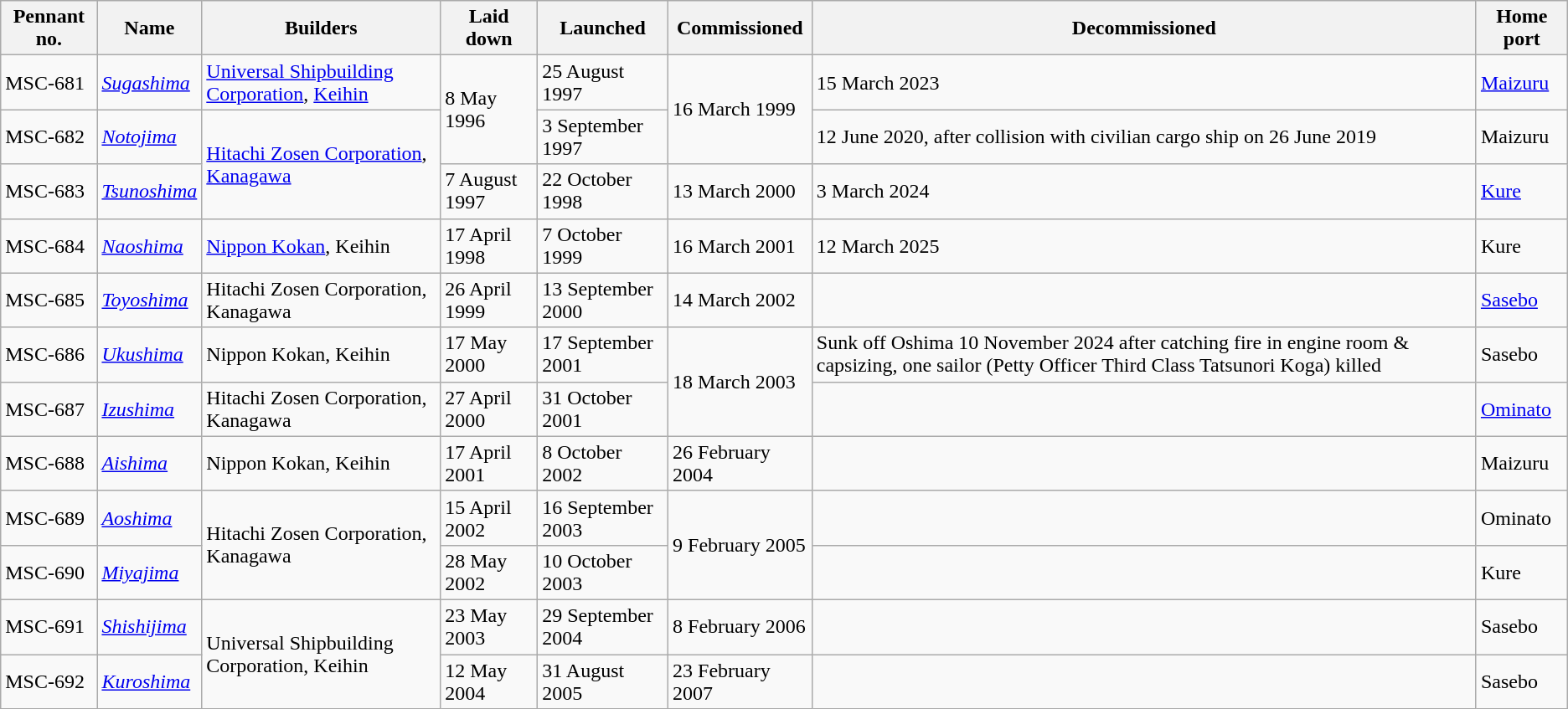<table class="wikitable">
<tr>
<th>Pennant no.</th>
<th>Name</th>
<th>Builders</th>
<th>Laid down</th>
<th>Launched</th>
<th>Commissioned</th>
<th>Decommissioned</th>
<th>Home port</th>
</tr>
<tr>
<td>MSC-681</td>
<td><em><a href='#'>Sugashima</a></em></td>
<td><a href='#'>Universal Shipbuilding Corporation</a>, <a href='#'>Keihin</a></td>
<td rowspan="2">8 May 1996</td>
<td>25 August 1997</td>
<td rowspan="2">16 March 1999</td>
<td>15 March 2023</td>
<td><a href='#'>Maizuru</a></td>
</tr>
<tr>
<td>MSC-682</td>
<td><em><a href='#'>Notojima</a></em></td>
<td rowspan="2"><a href='#'>Hitachi Zosen Corporation</a>, <a href='#'>Kanagawa</a></td>
<td>3 September 1997</td>
<td>12 June 2020, after collision with civilian cargo ship on 26 June 2019</td>
<td>Maizuru</td>
</tr>
<tr>
<td>MSC-683</td>
<td><em><a href='#'>Tsunoshima</a></em></td>
<td>7 August 1997</td>
<td>22 October 1998</td>
<td>13 March 2000</td>
<td>3 March 2024</td>
<td><a href='#'>Kure</a></td>
</tr>
<tr>
<td>MSC-684</td>
<td><em><a href='#'>Naoshima</a></em></td>
<td><a href='#'>Nippon Kokan</a>, Keihin</td>
<td>17 April 1998</td>
<td>7 October 1999</td>
<td>16 March 2001</td>
<td>12 March 2025</td>
<td>Kure</td>
</tr>
<tr>
<td>MSC-685</td>
<td><em><a href='#'>Toyoshima</a></em></td>
<td>Hitachi Zosen Corporation, Kanagawa</td>
<td>26 April 1999</td>
<td>13 September 2000</td>
<td>14 March 2002</td>
<td></td>
<td><a href='#'>Sasebo</a></td>
</tr>
<tr>
<td>MSC-686</td>
<td><em><a href='#'>Ukushima</a></em></td>
<td>Nippon Kokan, Keihin</td>
<td>17 May 2000</td>
<td>17 September 2001</td>
<td rowspan="2">18 March 2003</td>
<td>Sunk off Oshima 10 November 2024 after catching fire in engine room & capsizing, one sailor (Petty Officer Third Class Tatsunori Koga) killed</td>
<td>Sasebo</td>
</tr>
<tr>
<td>MSC-687</td>
<td><em><a href='#'>Izushima</a></em></td>
<td>Hitachi Zosen Corporation, Kanagawa</td>
<td>27 April 2000</td>
<td>31 October 2001</td>
<td></td>
<td><a href='#'>Ominato</a></td>
</tr>
<tr>
<td>MSC-688</td>
<td><em><a href='#'>Aishima</a></em></td>
<td>Nippon Kokan, Keihin</td>
<td>17 April 2001</td>
<td>8 October 2002</td>
<td>26 February 2004</td>
<td></td>
<td>Maizuru</td>
</tr>
<tr>
<td>MSC-689</td>
<td><a href='#'><em>Aoshima</em></a></td>
<td rowspan="2">Hitachi Zosen Corporation, Kanagawa</td>
<td>15 April 2002</td>
<td>16 September 2003</td>
<td rowspan="2">9 February 2005</td>
<td></td>
<td>Ominato</td>
</tr>
<tr>
<td>MSC-690</td>
<td><em><a href='#'>Miyajima</a></em></td>
<td>28 May 2002</td>
<td>10 October 2003</td>
<td></td>
<td>Kure</td>
</tr>
<tr>
<td>MSC-691</td>
<td><em><a href='#'>Shishijima</a></em></td>
<td rowspan="2">Universal Shipbuilding Corporation, Keihin</td>
<td>23 May 2003</td>
<td>29 September 2004</td>
<td>8 February 2006</td>
<td></td>
<td>Sasebo</td>
</tr>
<tr>
<td>MSC-692</td>
<td><em><a href='#'>Kuroshima</a></em></td>
<td>12 May 2004</td>
<td>31 August 2005</td>
<td>23 February 2007</td>
<td></td>
<td>Sasebo</td>
</tr>
</table>
